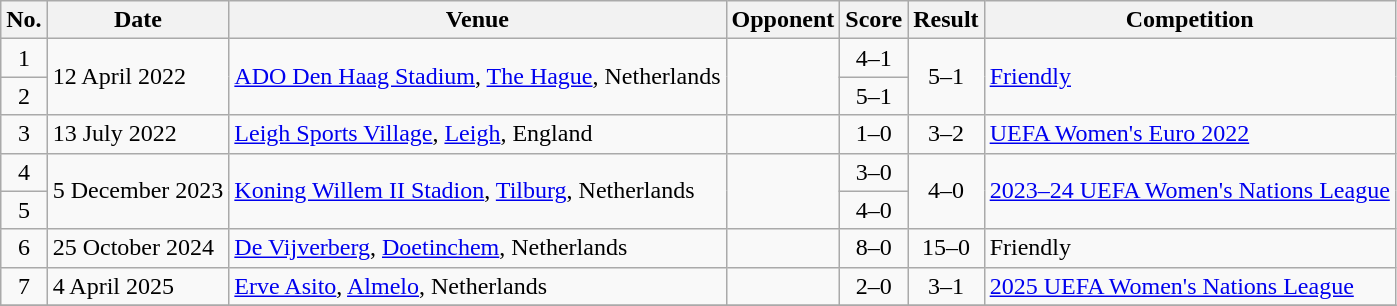<table class="wikitable sortable">
<tr>
<th scope="col">No.</th>
<th scope="col">Date</th>
<th scope="col">Venue</th>
<th scope="col">Opponent</th>
<th scope="col">Score</th>
<th scope="col">Result</th>
<th scope="col">Competition</th>
</tr>
<tr>
<td align="center">1</td>
<td rowspan="2">12 April 2022</td>
<td rowspan="2"><a href='#'>ADO Den Haag Stadium</a>, <a href='#'>The Hague</a>, Netherlands</td>
<td rowspan="2"></td>
<td align="center">4–1</td>
<td rowspan="2" style="text-align:center">5–1</td>
<td rowspan="2"><a href='#'>Friendly</a></td>
</tr>
<tr>
<td align="center">2</td>
<td align="center">5–1</td>
</tr>
<tr>
<td align="center">3</td>
<td>13 July 2022</td>
<td><a href='#'>Leigh Sports Village</a>, <a href='#'>Leigh</a>, England</td>
<td></td>
<td align="center">1–0</td>
<td align="center">3–2</td>
<td><a href='#'>UEFA Women's Euro 2022</a></td>
</tr>
<tr>
<td align="center">4</td>
<td rowspan="2">5 December 2023</td>
<td rowspan="2"><a href='#'>Koning Willem II Stadion</a>, <a href='#'>Tilburg</a>, Netherlands</td>
<td rowspan="2"></td>
<td align="center">3–0</td>
<td rowspan="2" style="text-align:center">4–0</td>
<td rowspan="2"><a href='#'>2023–24 UEFA Women's Nations League</a></td>
</tr>
<tr>
<td align="center">5</td>
<td align="center">4–0</td>
</tr>
<tr>
<td align="center">6</td>
<td>25 October 2024</td>
<td><a href='#'>De Vijverberg</a>, <a href='#'>Doetinchem</a>, Netherlands</td>
<td></td>
<td align="center">8–0</td>
<td align="center">15–0</td>
<td>Friendly</td>
</tr>
<tr>
<td align="center">7</td>
<td>4 April 2025</td>
<td><a href='#'>Erve Asito</a>, <a href='#'>Almelo</a>, Netherlands</td>
<td></td>
<td align="center">2–0</td>
<td align="center">3–1</td>
<td><a href='#'>2025 UEFA Women's Nations League</a></td>
</tr>
<tr>
</tr>
</table>
